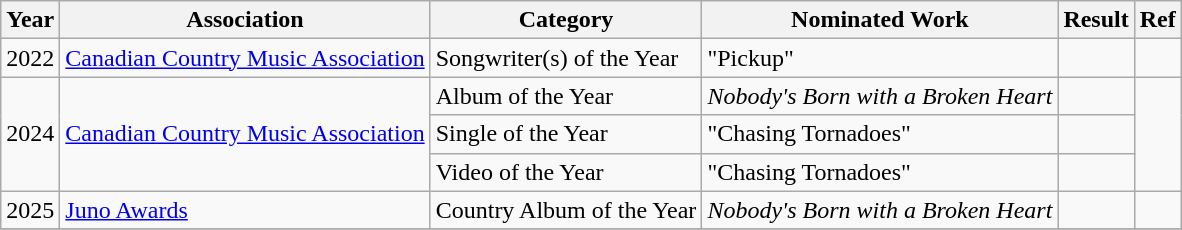<table class="wikitable">
<tr>
<th>Year</th>
<th>Association</th>
<th>Category</th>
<th>Nominated Work</th>
<th>Result</th>
<th>Ref</th>
</tr>
<tr>
<td>2022</td>
<td><a href='#'>Canadian Country Music Association</a></td>
<td>Songwriter(s) of the Year</td>
<td>"Pickup"</td>
<td></td>
<td></td>
</tr>
<tr>
<td rowspan="3">2024</td>
<td rowspan="3"><a href='#'>Canadian Country Music Association</a></td>
<td>Album of the Year</td>
<td><em>Nobody's Born with a Broken Heart</em></td>
<td></td>
<td rowspan="3"><br></td>
</tr>
<tr>
<td>Single of the Year</td>
<td>"Chasing Tornadoes"</td>
<td></td>
</tr>
<tr>
<td>Video of the Year</td>
<td>"Chasing Tornadoes"</td>
<td></td>
</tr>
<tr>
<td>2025</td>
<td><a href='#'>Juno Awards</a></td>
<td>Country Album of the Year</td>
<td><em>Nobody's Born with a Broken Heart</em></td>
<td></td>
<td></td>
</tr>
<tr>
</tr>
</table>
